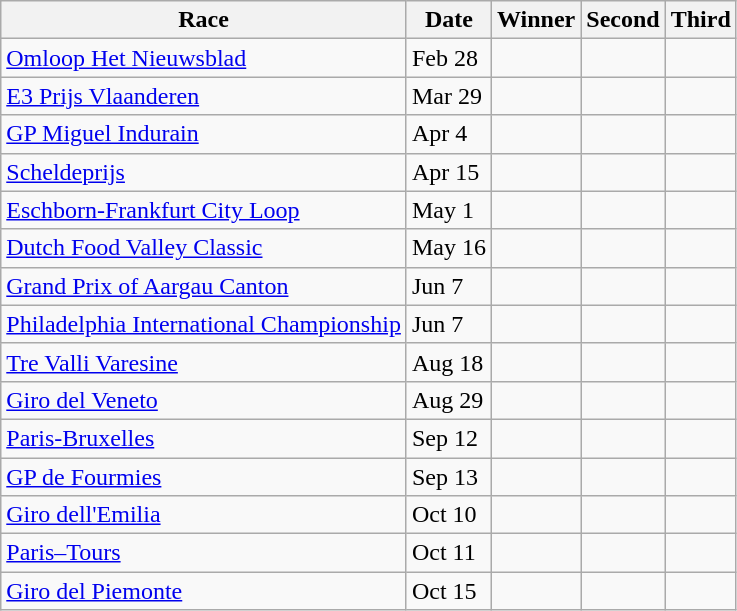<table class="wikitable">
<tr>
<th>Race</th>
<th>Date</th>
<th>Winner</th>
<th>Second</th>
<th>Third</th>
</tr>
<tr>
<td> <a href='#'>Omloop Het Nieuwsblad</a></td>
<td>Feb 28</td>
<td><strong></strong></td>
<td></td>
<td></td>
</tr>
<tr>
<td> <a href='#'>E3 Prijs Vlaanderen</a></td>
<td>Mar 29</td>
<td><strong></strong></td>
<td></td>
<td></td>
</tr>
<tr>
<td> <a href='#'>GP Miguel Indurain</a></td>
<td>Apr 4</td>
<td><strong></strong></td>
<td></td>
<td></td>
</tr>
<tr>
<td> <a href='#'>Scheldeprijs</a></td>
<td>Apr 15</td>
<td><strong></strong></td>
<td></td>
<td></td>
</tr>
<tr>
<td> <a href='#'>Eschborn-Frankfurt City Loop</a></td>
<td>May 1</td>
<td><strong></strong></td>
<td></td>
<td></td>
</tr>
<tr>
<td> <a href='#'>Dutch Food Valley Classic</a></td>
<td>May 16</td>
<td><strong></strong></td>
<td></td>
<td></td>
</tr>
<tr>
<td> <a href='#'>Grand Prix of Aargau Canton</a></td>
<td>Jun 7</td>
<td><strong></strong></td>
<td></td>
<td></td>
</tr>
<tr>
<td> <a href='#'>Philadelphia International Championship</a></td>
<td>Jun 7</td>
<td><strong></strong></td>
<td></td>
<td></td>
</tr>
<tr>
<td> <a href='#'>Tre Valli Varesine</a></td>
<td>Aug 18</td>
<td><strong></strong></td>
<td></td>
<td></td>
</tr>
<tr>
<td> <a href='#'>Giro del Veneto</a></td>
<td>Aug 29</td>
<td><strong></strong></td>
<td></td>
<td></td>
</tr>
<tr>
<td> <a href='#'>Paris-Bruxelles</a></td>
<td>Sep 12</td>
<td><strong></strong></td>
<td></td>
<td></td>
</tr>
<tr>
<td> <a href='#'>GP de Fourmies</a></td>
<td>Sep 13</td>
<td><strong></strong></td>
<td></td>
<td></td>
</tr>
<tr>
<td> <a href='#'>Giro dell'Emilia</a></td>
<td>Oct 10</td>
<td><strong></strong></td>
<td></td>
<td></td>
</tr>
<tr>
<td> <a href='#'>Paris–Tours</a></td>
<td>Oct 11</td>
<td><strong></strong></td>
<td></td>
<td></td>
</tr>
<tr>
<td> <a href='#'>Giro del Piemonte</a></td>
<td>Oct 15</td>
<td><strong></strong></td>
<td></td>
<td></td>
</tr>
</table>
